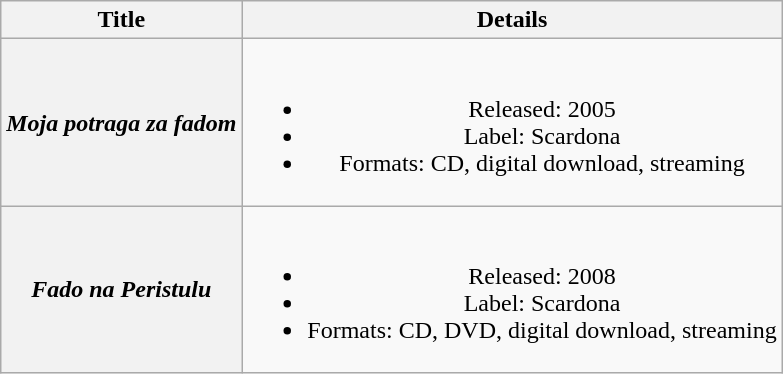<table class="wikitable plainrowheaders" style="text-align:center;">
<tr>
<th scope="col">Title</th>
<th scope="col">Details</th>
</tr>
<tr>
<th scope="row"><em>Moja potraga za fadom</em></th>
<td><br><ul><li>Released: 2005</li><li>Label: Scardona</li><li>Formats: CD, digital download, streaming</li></ul></td>
</tr>
<tr>
<th scope="row"><em>Fado na Peristulu</em></th>
<td><br><ul><li>Released: 2008</li><li>Label: Scardona</li><li>Formats: CD, DVD, digital download, streaming</li></ul></td>
</tr>
</table>
